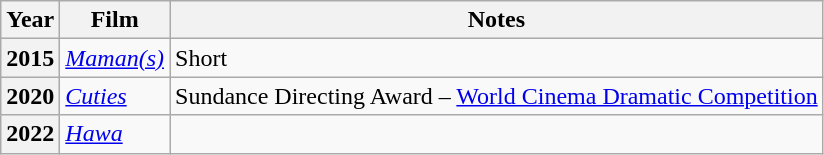<table class="wikitable">
<tr>
<th>Year</th>
<th>Film</th>
<th>Notes</th>
</tr>
<tr>
<th>2015</th>
<td><em><a href='#'>Maman(s)</a></em></td>
<td>Short</td>
</tr>
<tr>
<th>2020</th>
<td><em><a href='#'>Cuties</a></em></td>
<td>Sundance Directing Award – <a href='#'>World Cinema Dramatic Competition</a></td>
</tr>
<tr>
<th>2022</th>
<td><em><a href='#'>Hawa</a></em></td>
<td></td>
</tr>
</table>
